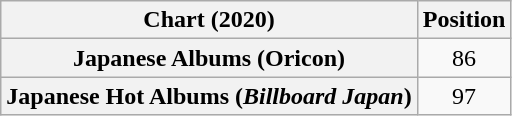<table class="wikitable sortable plainrowheaders" style="text-align:center">
<tr>
<th scope="col">Chart (2020)</th>
<th scope="col">Position</th>
</tr>
<tr>
<th scope="row">Japanese Albums (Oricon)</th>
<td>86</td>
</tr>
<tr>
<th scope="row">Japanese Hot Albums (<em>Billboard Japan</em>)</th>
<td>97</td>
</tr>
</table>
